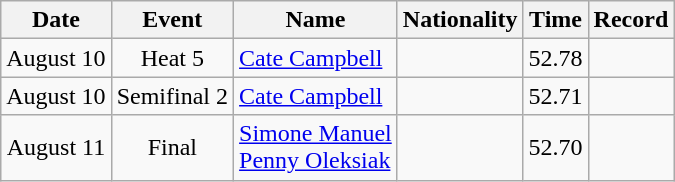<table class=wikitable style=text-align:center>
<tr>
<th>Date</th>
<th>Event</th>
<th>Name</th>
<th>Nationality</th>
<th>Time</th>
<th>Record</th>
</tr>
<tr>
<td>August 10</td>
<td>Heat 5</td>
<td align=left><a href='#'>Cate Campbell</a></td>
<td align=left></td>
<td>52.78</td>
<td></td>
</tr>
<tr>
<td>August 10</td>
<td>Semifinal 2</td>
<td align=left><a href='#'>Cate Campbell</a></td>
<td align=left></td>
<td>52.71</td>
<td></td>
</tr>
<tr>
<td>August 11</td>
<td>Final</td>
<td align=left><a href='#'>Simone Manuel</a> <br> <a href='#'>Penny Oleksiak</a></td>
<td align=left> <br> </td>
<td>52.70</td>
<td></td>
</tr>
</table>
